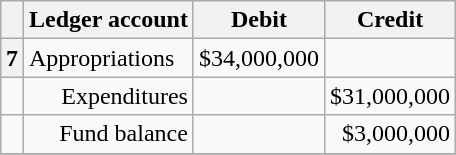<table class="wikitable" style="margin: 1em auto 1em auto;" border="1" cellpadding="2" cellspacing="2" align="center">
<tr>
<th></th>
<th align="center">Ledger account</th>
<th align="center">Debit</th>
<th align="center">Credit</th>
</tr>
<tr>
<th>7</th>
<td align="left">Appropriations</td>
<td align="right">$34,000,000</td>
<td><br></td>
</tr>
<tr>
<td></td>
<td align="right">Expenditures</td>
<td><br></td>
<td align="right">$31,000,000</td>
</tr>
<tr>
<td></td>
<td align="right">Fund balance</td>
<td><br></td>
<td align="right">$3,000,000</td>
</tr>
<tr>
</tr>
</table>
